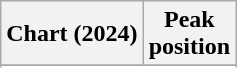<table class="wikitable sortable plainrowheaders">
<tr>
<th scope="col">Chart (2024)</th>
<th scope="col">Peak<br>position</th>
</tr>
<tr>
</tr>
<tr>
</tr>
<tr>
</tr>
<tr>
</tr>
</table>
